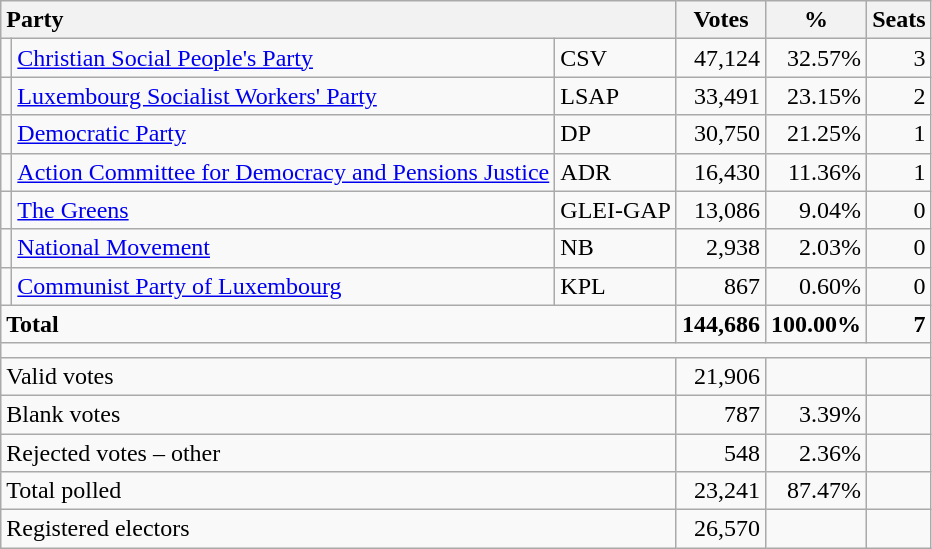<table class="wikitable" border="1" style="text-align:right;">
<tr>
<th style="text-align:left;" valign=bottom colspan=3>Party</th>
<th align=center valign=bottom width="50">Votes</th>
<th align=center valign=bottom width="50">%</th>
<th align=center>Seats</th>
</tr>
<tr>
<td></td>
<td align=left><a href='#'>Christian Social People's Party</a></td>
<td align=left>CSV</td>
<td>47,124</td>
<td>32.57%</td>
<td>3</td>
</tr>
<tr>
<td></td>
<td align=left><a href='#'>Luxembourg Socialist Workers' Party</a></td>
<td align=left>LSAP</td>
<td>33,491</td>
<td>23.15%</td>
<td>2</td>
</tr>
<tr>
<td></td>
<td align=left><a href='#'>Democratic Party</a></td>
<td align=left>DP</td>
<td>30,750</td>
<td>21.25%</td>
<td>1</td>
</tr>
<tr>
<td></td>
<td align=left><a href='#'>Action Committee for Democracy and Pensions Justice</a></td>
<td align=left>ADR</td>
<td>16,430</td>
<td>11.36%</td>
<td>1</td>
</tr>
<tr>
<td></td>
<td align=left><a href='#'>The Greens</a></td>
<td align=left>GLEI-GAP</td>
<td>13,086</td>
<td>9.04%</td>
<td>0</td>
</tr>
<tr>
<td></td>
<td align=left><a href='#'>National Movement</a></td>
<td align=left>NB</td>
<td>2,938</td>
<td>2.03%</td>
<td>0</td>
</tr>
<tr>
<td></td>
<td align=left><a href='#'>Communist Party of Luxembourg</a></td>
<td align=left>KPL</td>
<td>867</td>
<td>0.60%</td>
<td>0</td>
</tr>
<tr style="font-weight:bold">
<td align=left colspan=3>Total</td>
<td>144,686</td>
<td>100.00%</td>
<td>7</td>
</tr>
<tr>
<td colspan=6 height="2"></td>
</tr>
<tr>
<td align=left colspan=3>Valid votes</td>
<td>21,906</td>
<td></td>
<td></td>
</tr>
<tr>
<td align=left colspan=3>Blank votes</td>
<td>787</td>
<td>3.39%</td>
<td></td>
</tr>
<tr>
<td align=left colspan=3>Rejected votes – other</td>
<td>548</td>
<td>2.36%</td>
<td></td>
</tr>
<tr>
<td align=left colspan=3>Total polled</td>
<td>23,241</td>
<td>87.47%</td>
<td></td>
</tr>
<tr>
<td align=left colspan=3>Registered electors</td>
<td>26,570</td>
<td></td>
<td></td>
</tr>
</table>
